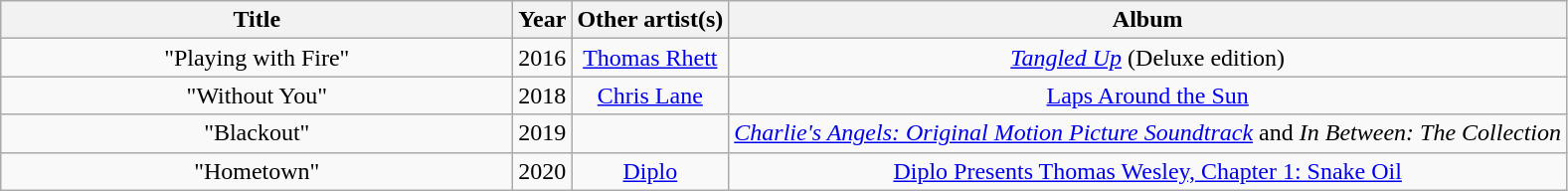<table class="wikitable plainrowheaders" style="text-align:center;">
<tr>
<th scope="col" style="width:21em;">Title</th>
<th scope="col">Year</th>
<th scope="col">Other artist(s)</th>
<th scope="col">Album</th>
</tr>
<tr>
<td scope="row">"Playing with Fire"</td>
<td>2016</td>
<td><a href='#'>Thomas Rhett</a></td>
<td><em><a href='#'>Tangled Up</a></em> (Deluxe edition)</td>
</tr>
<tr>
<td>"Without You"</td>
<td>2018</td>
<td><a href='#'>Chris Lane</a></td>
<td><a href='#'>Laps Around the Sun</a></td>
</tr>
<tr>
<td>"Blackout"</td>
<td>2019</td>
<td></td>
<td><em><a href='#'>Charlie's Angels: Original Motion Picture Soundtrack</a></em> and <em>In Between: The Collection</em></td>
</tr>
<tr>
<td>"Hometown"<br></td>
<td>2020</td>
<td><a href='#'>Diplo</a></td>
<td><a href='#'>Diplo Presents Thomas Wesley, Chapter 1: Snake Oil</a></td>
</tr>
</table>
